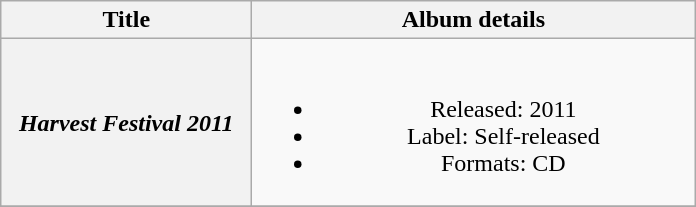<table class="wikitable plainrowheaders" style="text-align:center;">
<tr>
<th scope="col" style="width:10em;">Title</th>
<th scope="col" style="width:18em;">Album details</th>
</tr>
<tr>
<th scope="row"><em>Harvest Festival 2011</em></th>
<td><br><ul><li>Released: 2011</li><li>Label: Self-released</li><li>Formats: CD</li></ul></td>
</tr>
<tr>
</tr>
</table>
